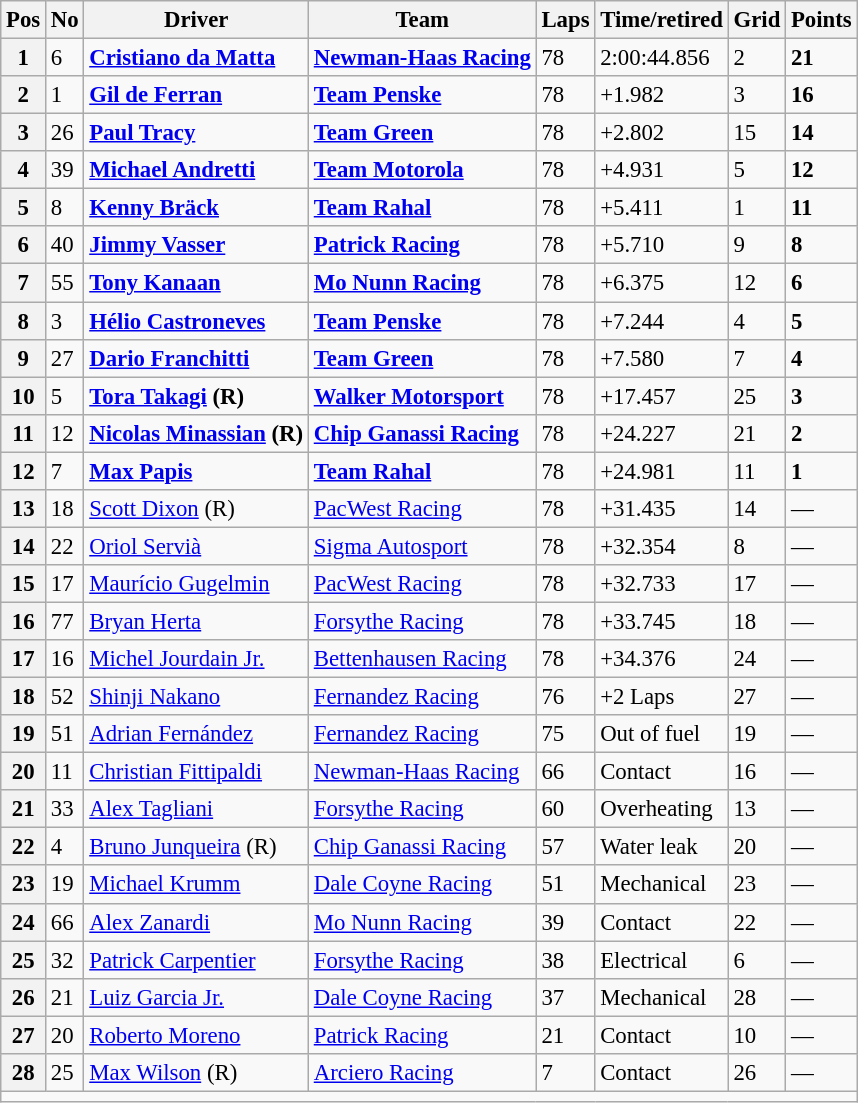<table class="wikitable" style="font-size:95%;">
<tr>
<th>Pos</th>
<th>No</th>
<th>Driver</th>
<th>Team</th>
<th>Laps</th>
<th>Time/retired</th>
<th>Grid</th>
<th>Points</th>
</tr>
<tr>
<th>1</th>
<td>6</td>
<td><strong> <a href='#'>Cristiano da Matta</a></strong></td>
<td><strong><a href='#'>Newman-Haas Racing</a></strong></td>
<td>78</td>
<td>2:00:44.856</td>
<td>2</td>
<td><strong>21</strong></td>
</tr>
<tr>
<th>2</th>
<td>1</td>
<td><strong> <a href='#'>Gil de Ferran</a></strong></td>
<td><strong><a href='#'>Team Penske</a></strong></td>
<td>78</td>
<td>+1.982</td>
<td>3</td>
<td><strong>16</strong></td>
</tr>
<tr>
<th>3</th>
<td>26</td>
<td><strong> <a href='#'>Paul Tracy</a></strong></td>
<td><strong><a href='#'>Team Green</a></strong></td>
<td>78</td>
<td>+2.802</td>
<td>15</td>
<td><strong>14</strong></td>
</tr>
<tr>
<th>4</th>
<td>39</td>
<td><strong> <a href='#'>Michael Andretti</a></strong></td>
<td><strong><a href='#'>Team Motorola</a></strong></td>
<td>78</td>
<td>+4.931</td>
<td>5</td>
<td><strong>12</strong></td>
</tr>
<tr>
<th>5</th>
<td>8</td>
<td><strong> <a href='#'>Kenny Bräck</a></strong></td>
<td><strong><a href='#'>Team Rahal</a></strong></td>
<td>78</td>
<td>+5.411</td>
<td>1</td>
<td><strong>11</strong></td>
</tr>
<tr>
<th>6</th>
<td>40</td>
<td><strong> <a href='#'>Jimmy Vasser</a></strong></td>
<td><strong><a href='#'>Patrick Racing</a></strong></td>
<td>78</td>
<td>+5.710</td>
<td>9</td>
<td><strong>8</strong></td>
</tr>
<tr>
<th>7</th>
<td>55</td>
<td><strong> <a href='#'>Tony Kanaan</a></strong></td>
<td><strong><a href='#'>Mo Nunn Racing</a></strong></td>
<td>78</td>
<td>+6.375</td>
<td>12</td>
<td><strong>6</strong></td>
</tr>
<tr>
<th>8</th>
<td>3</td>
<td><strong> <a href='#'>Hélio Castroneves</a></strong></td>
<td><strong><a href='#'>Team Penske</a></strong></td>
<td>78</td>
<td>+7.244</td>
<td>4</td>
<td><strong>5</strong></td>
</tr>
<tr>
<th>9</th>
<td>27</td>
<td><strong> <a href='#'>Dario Franchitti</a></strong></td>
<td><strong><a href='#'>Team Green</a></strong></td>
<td>78</td>
<td>+7.580</td>
<td>7</td>
<td><strong>4</strong></td>
</tr>
<tr>
<th>10</th>
<td>5</td>
<td><strong> <a href='#'>Tora Takagi</a> (R)</strong></td>
<td><strong><a href='#'>Walker Motorsport</a></strong></td>
<td>78</td>
<td>+17.457</td>
<td>25</td>
<td><strong>3</strong></td>
</tr>
<tr>
<th>11</th>
<td>12</td>
<td><strong> <a href='#'>Nicolas Minassian</a> (R)</strong></td>
<td><strong><a href='#'>Chip Ganassi Racing</a></strong></td>
<td>78</td>
<td>+24.227</td>
<td>21</td>
<td><strong>2</strong></td>
</tr>
<tr>
<th>12</th>
<td>7</td>
<td><strong> <a href='#'>Max Papis</a></strong></td>
<td><strong><a href='#'>Team Rahal</a></strong></td>
<td>78</td>
<td>+24.981</td>
<td>11</td>
<td><strong>1</strong></td>
</tr>
<tr>
<th>13</th>
<td>18</td>
<td> <a href='#'>Scott Dixon</a> (R)</td>
<td><a href='#'>PacWest Racing</a></td>
<td>78</td>
<td>+31.435</td>
<td>14</td>
<td>—</td>
</tr>
<tr>
<th>14</th>
<td>22</td>
<td> <a href='#'>Oriol Servià</a></td>
<td><a href='#'>Sigma Autosport</a></td>
<td>78</td>
<td>+32.354</td>
<td>8</td>
<td>—</td>
</tr>
<tr>
<th>15</th>
<td>17</td>
<td> <a href='#'>Maurício Gugelmin</a></td>
<td><a href='#'>PacWest Racing</a></td>
<td>78</td>
<td>+32.733</td>
<td>17</td>
<td>—</td>
</tr>
<tr>
<th>16</th>
<td>77</td>
<td> <a href='#'>Bryan Herta</a></td>
<td><a href='#'>Forsythe Racing</a></td>
<td>78</td>
<td>+33.745</td>
<td>18</td>
<td>—</td>
</tr>
<tr>
<th>17</th>
<td>16</td>
<td> <a href='#'>Michel Jourdain Jr.</a></td>
<td><a href='#'>Bettenhausen Racing</a></td>
<td>78</td>
<td>+34.376</td>
<td>24</td>
<td>—</td>
</tr>
<tr>
<th>18</th>
<td>52</td>
<td> <a href='#'>Shinji Nakano</a></td>
<td><a href='#'>Fernandez Racing</a></td>
<td>76</td>
<td>+2 Laps</td>
<td>27</td>
<td>—</td>
</tr>
<tr>
<th>19</th>
<td>51</td>
<td> <a href='#'>Adrian Fernández</a></td>
<td><a href='#'>Fernandez Racing</a></td>
<td>75</td>
<td>Out of fuel</td>
<td>19</td>
<td>—</td>
</tr>
<tr>
<th>20</th>
<td>11</td>
<td> <a href='#'>Christian Fittipaldi</a></td>
<td><a href='#'>Newman-Haas Racing</a></td>
<td>66</td>
<td>Contact</td>
<td>16</td>
<td>—</td>
</tr>
<tr>
<th>21</th>
<td>33</td>
<td> <a href='#'>Alex Tagliani</a></td>
<td><a href='#'>Forsythe Racing</a></td>
<td>60</td>
<td>Overheating</td>
<td>13</td>
<td>—</td>
</tr>
<tr>
<th>22</th>
<td>4</td>
<td> <a href='#'>Bruno Junqueira</a> (R)</td>
<td><a href='#'>Chip Ganassi Racing</a></td>
<td>57</td>
<td>Water leak</td>
<td>20</td>
<td>—</td>
</tr>
<tr>
<th>23</th>
<td>19</td>
<td> <a href='#'>Michael Krumm</a></td>
<td><a href='#'>Dale Coyne Racing</a></td>
<td>51</td>
<td>Mechanical</td>
<td>23</td>
<td>—</td>
</tr>
<tr>
<th>24</th>
<td>66</td>
<td> <a href='#'>Alex Zanardi</a></td>
<td><a href='#'>Mo Nunn Racing</a></td>
<td>39</td>
<td>Contact</td>
<td>22</td>
<td>—</td>
</tr>
<tr>
<th>25</th>
<td>32</td>
<td> <a href='#'>Patrick Carpentier</a></td>
<td><a href='#'>Forsythe Racing</a></td>
<td>38</td>
<td>Electrical</td>
<td>6</td>
<td>—</td>
</tr>
<tr>
<th>26</th>
<td>21</td>
<td> <a href='#'>Luiz Garcia Jr.</a></td>
<td><a href='#'>Dale Coyne Racing</a></td>
<td>37</td>
<td>Mechanical</td>
<td>28</td>
<td>—</td>
</tr>
<tr>
<th>27</th>
<td>20</td>
<td> <a href='#'>Roberto Moreno</a></td>
<td><a href='#'>Patrick Racing</a></td>
<td>21</td>
<td>Contact</td>
<td>10</td>
<td>—</td>
</tr>
<tr>
<th>28</th>
<td>25</td>
<td> <a href='#'>Max Wilson</a> (R)</td>
<td><a href='#'>Arciero Racing</a></td>
<td>7</td>
<td>Contact</td>
<td>26</td>
<td>—</td>
</tr>
<tr>
<td colspan="8"></td>
</tr>
</table>
